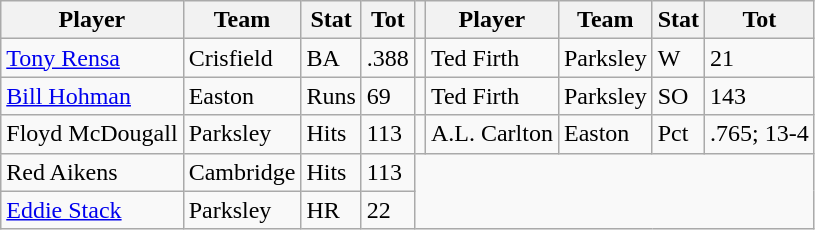<table class="wikitable">
<tr>
<th>Player</th>
<th>Team</th>
<th>Stat</th>
<th>Tot</th>
<th></th>
<th>Player</th>
<th>Team</th>
<th>Stat</th>
<th>Tot</th>
</tr>
<tr>
<td><a href='#'>Tony Rensa</a></td>
<td>Crisfield</td>
<td>BA</td>
<td>.388</td>
<td></td>
<td>Ted Firth</td>
<td>Parksley</td>
<td>W</td>
<td>21</td>
</tr>
<tr>
<td><a href='#'>Bill Hohman</a></td>
<td>Easton</td>
<td>Runs</td>
<td>69</td>
<td></td>
<td>Ted Firth</td>
<td>Parksley</td>
<td>SO</td>
<td>143</td>
</tr>
<tr>
<td>Floyd McDougall</td>
<td>Parksley</td>
<td>Hits</td>
<td>113</td>
<td></td>
<td>A.L. Carlton</td>
<td>Easton</td>
<td>Pct</td>
<td>.765; 13-4</td>
</tr>
<tr>
<td>Red Aikens</td>
<td>Cambridge</td>
<td>Hits</td>
<td>113</td>
</tr>
<tr>
<td><a href='#'>Eddie Stack</a></td>
<td>Parksley</td>
<td>HR</td>
<td>22</td>
</tr>
</table>
